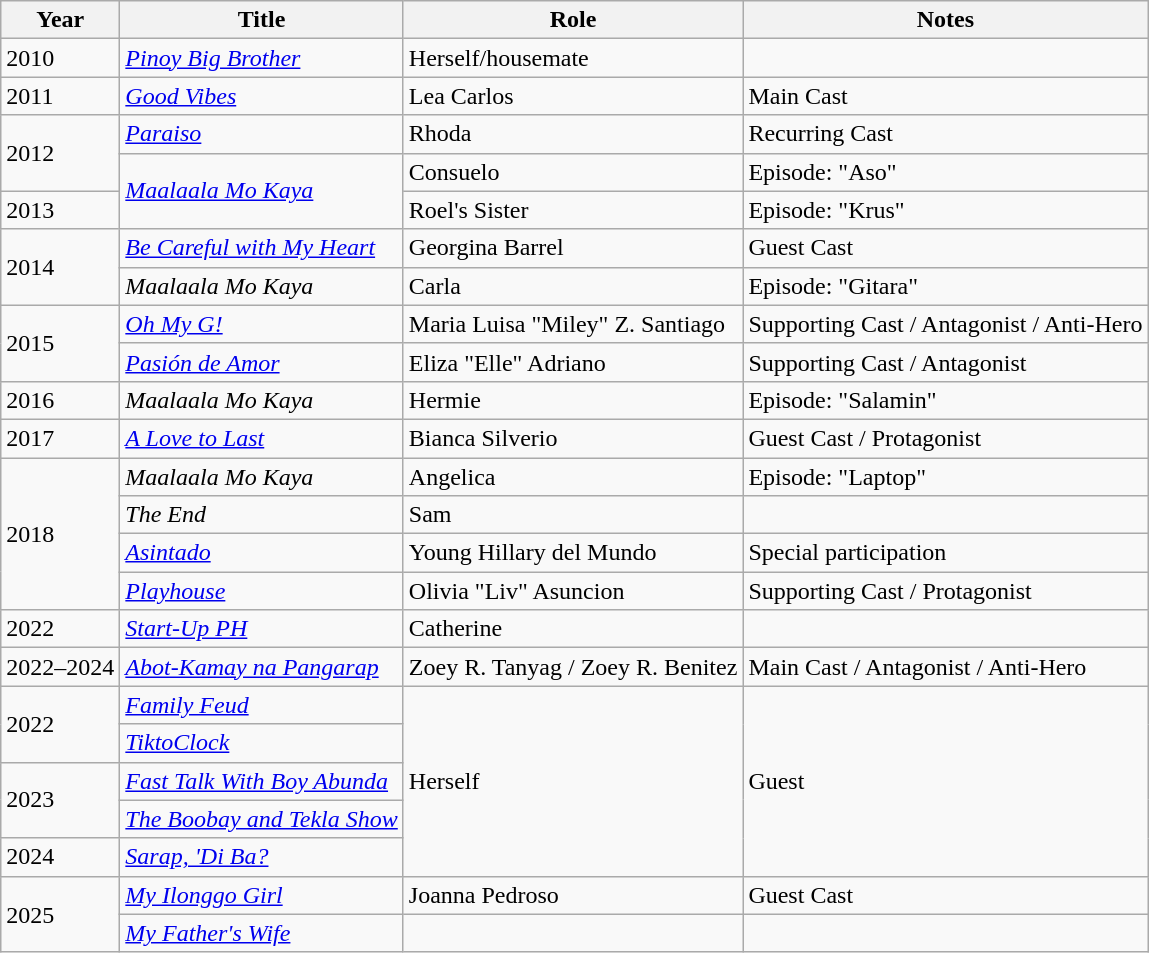<table class="wikitable sortable" style="font-size: 100%;">
<tr>
<th>Year</th>
<th>Title</th>
<th>Role</th>
<th>Notes</th>
</tr>
<tr>
<td>2010</td>
<td><a href='#'><em>Pinoy Big Brother</em></a></td>
<td>Herself/housemate</td>
<td></td>
</tr>
<tr>
<td>2011</td>
<td><em><a href='#'>Good Vibes</a></em></td>
<td>Lea Carlos</td>
<td>Main Cast</td>
</tr>
<tr>
<td rowspan="2">2012</td>
<td><em><a href='#'>Paraiso</a></em></td>
<td>Rhoda</td>
<td>Recurring Cast</td>
</tr>
<tr>
<td rowspan="2"><em><a href='#'>Maalaala Mo Kaya</a></em></td>
<td>Consuelo</td>
<td>Episode: "Aso"</td>
</tr>
<tr>
<td>2013</td>
<td>Roel's Sister</td>
<td>Episode: "Krus"</td>
</tr>
<tr>
<td rowspan="2">2014</td>
<td><em><a href='#'>Be Careful with My Heart</a></em></td>
<td>Georgina Barrel</td>
<td>Guest Cast</td>
</tr>
<tr>
<td><em>Maalaala Mo Kaya</em></td>
<td>Carla</td>
<td>Episode: "Gitara"</td>
</tr>
<tr>
<td rowspan="2">2015</td>
<td><em><a href='#'>Oh My G!</a></em></td>
<td>Maria Luisa "Miley" Z. Santiago</td>
<td>Supporting Cast / Antagonist / Anti-Hero</td>
</tr>
<tr>
<td><em><a href='#'>Pasión de Amor</a></em></td>
<td>Eliza "Elle" Adriano</td>
<td>Supporting Cast / Antagonist</td>
</tr>
<tr>
<td>2016</td>
<td><em>Maalaala Mo Kaya</em></td>
<td>Hermie</td>
<td>Episode:  "Salamin"</td>
</tr>
<tr>
<td>2017</td>
<td><em><a href='#'>A Love to Last</a></em></td>
<td>Bianca Silverio</td>
<td>Guest Cast / Protagonist</td>
</tr>
<tr>
<td rowspan="4">2018</td>
<td><em>Maalaala Mo Kaya</em></td>
<td>Angelica</td>
<td>Episode: "Laptop"</td>
</tr>
<tr>
<td><em>The End</em></td>
<td>Sam</td>
<td></td>
</tr>
<tr>
<td><em><a href='#'>Asintado</a></em></td>
<td>Young Hillary del Mundo</td>
<td>Special participation</td>
</tr>
<tr>
<td><em><a href='#'>Playhouse</a></em></td>
<td>Olivia "Liv" Asuncion</td>
<td>Supporting Cast / Protagonist</td>
</tr>
<tr>
<td>2022</td>
<td><em><a href='#'>Start-Up PH</a></em></td>
<td>Catherine</td>
<td></td>
</tr>
<tr>
<td>2022–2024</td>
<td><em><a href='#'>Abot-Kamay na Pangarap</a></em></td>
<td>Zoey R. Tanyag / Zoey R. Benitez</td>
<td>Main Cast / Antagonist / Anti-Hero</td>
</tr>
<tr>
<td rowspan="2">2022</td>
<td><a href='#'><em>Family Feud</em></a></td>
<td rowspan="5">Herself</td>
<td rowspan="5">Guest</td>
</tr>
<tr>
<td><em><a href='#'>TiktoClock</a></em></td>
</tr>
<tr>
<td rowspan="2">2023</td>
<td><a href='#'><em>Fast Talk With Boy Abunda</em></a></td>
</tr>
<tr>
<td><em><a href='#'>The Boobay and Tekla Show</a></em></td>
</tr>
<tr>
<td>2024</td>
<td><em><a href='#'>Sarap, 'Di Ba?</a></em></td>
</tr>
<tr>
<td rowspan=2>2025</td>
<td><em><a href='#'>My Ilonggo Girl</a></em></td>
<td>Joanna Pedroso</td>
<td>Guest Cast</td>
</tr>
<tr>
<td><em><a href='#'>My Father's Wife</a></em></td>
<td></td>
<td></td>
</tr>
</table>
